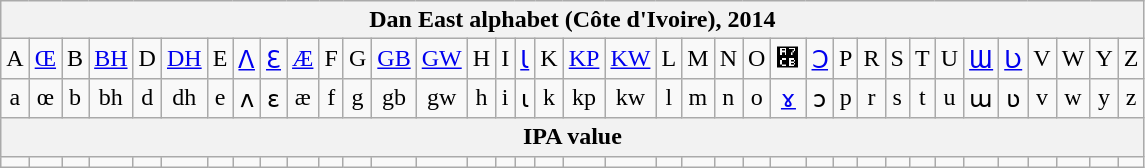<table class=wikitable style=text-align:center>
<tr>
<th colspan="38">Dan East alphabet (Côte d'Ivoire), 2014</th>
</tr>
<tr>
<td>A</td>
<td><a href='#'>Œ</a></td>
<td>B</td>
<td><a href='#'>BH</a></td>
<td>D</td>
<td><a href='#'>DH</a></td>
<td>E</td>
<td><a href='#'>Ʌ</a></td>
<td><a href='#'>Ɛ</a></td>
<td><a href='#'>Æ</a></td>
<td>F</td>
<td>G</td>
<td><a href='#'>GB</a></td>
<td><a href='#'>GW</a></td>
<td>H</td>
<td>I</td>
<td><a href='#'>Ɩ</a></td>
<td>K</td>
<td><a href='#'>KP</a></td>
<td><a href='#'>KW</a></td>
<td>L</td>
<td>M</td>
<td>N</td>
<td>O</td>
<td>Ɤ</td>
<td><a href='#'>Ɔ</a></td>
<td>P</td>
<td>R</td>
<td>S</td>
<td>T</td>
<td>U</td>
<td><a href='#'>Ɯ</a></td>
<td><a href='#'>Ʋ</a></td>
<td>V</td>
<td>W</td>
<td>Y</td>
<td>Z</td>
</tr>
<tr>
<td>a</td>
<td>œ</td>
<td>b</td>
<td>bh</td>
<td>d</td>
<td>dh</td>
<td>e</td>
<td>ʌ</td>
<td>ɛ</td>
<td>æ</td>
<td>f</td>
<td>g</td>
<td>gb</td>
<td>gw</td>
<td>h</td>
<td>i</td>
<td>ɩ</td>
<td>k</td>
<td>kp</td>
<td>kw</td>
<td>l</td>
<td>m</td>
<td>n</td>
<td>o</td>
<td><a href='#'>ɤ</a></td>
<td>ɔ</td>
<td>p</td>
<td>r</td>
<td>s</td>
<td>t</td>
<td>u</td>
<td>ɯ</td>
<td>ʋ</td>
<td>v</td>
<td>w</td>
<td>y</td>
<td>z</td>
</tr>
<tr>
<th colspan="38">IPA value</th>
</tr>
<tr>
<td></td>
<td></td>
<td></td>
<td></td>
<td></td>
<td></td>
<td></td>
<td></td>
<td></td>
<td></td>
<td></td>
<td></td>
<td></td>
<td></td>
<td></td>
<td></td>
<td></td>
<td></td>
<td></td>
<td></td>
<td></td>
<td></td>
<td></td>
<td></td>
<td></td>
<td></td>
<td></td>
<td></td>
<td></td>
<td></td>
<td></td>
<td></td>
<td></td>
<td></td>
<td></td>
<td></td>
<td></td>
</tr>
</table>
